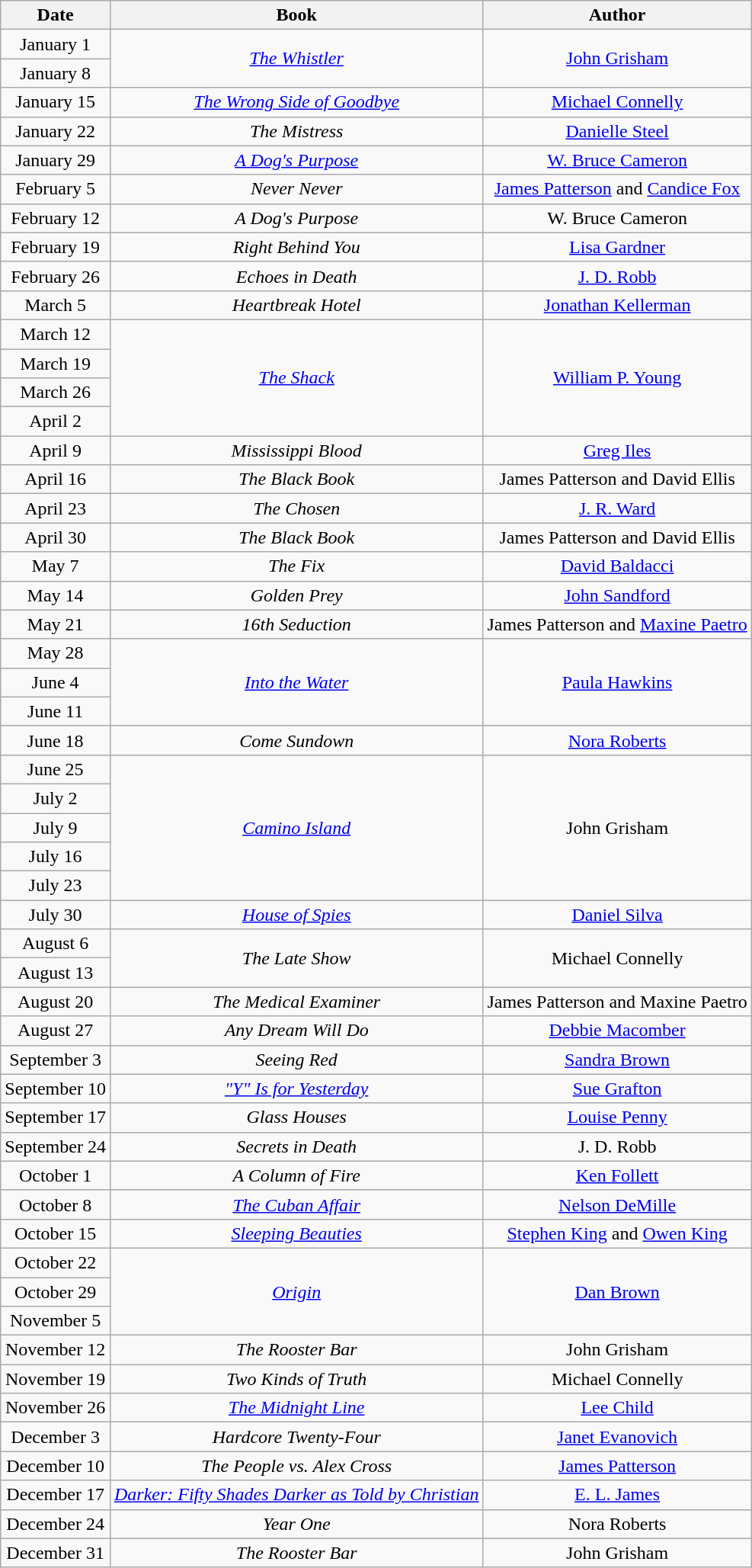<table class="wikitable sortable" style="text-align: center">
<tr>
<th>Date</th>
<th>Book</th>
<th>Author</th>
</tr>
<tr>
<td>January 1</td>
<td rowspan="2"><em><a href='#'>The Whistler</a></em></td>
<td rowspan="2"><a href='#'>John Grisham</a></td>
</tr>
<tr>
<td>January 8</td>
</tr>
<tr>
<td>January 15</td>
<td><em><a href='#'>The Wrong Side of Goodbye</a></em></td>
<td><a href='#'>Michael Connelly</a></td>
</tr>
<tr>
<td>January 22</td>
<td><em>The Mistress</em></td>
<td><a href='#'>Danielle Steel</a></td>
</tr>
<tr>
<td>January 29</td>
<td><em><a href='#'>A Dog's Purpose</a></em></td>
<td><a href='#'>W. Bruce Cameron</a></td>
</tr>
<tr>
<td>February 5</td>
<td><em>Never Never</em></td>
<td><a href='#'>James Patterson</a> and <a href='#'>Candice Fox</a></td>
</tr>
<tr>
<td>February 12</td>
<td><em>A Dog's Purpose</em></td>
<td>W. Bruce Cameron</td>
</tr>
<tr>
<td>February 19</td>
<td><em>Right Behind You</em></td>
<td><a href='#'>Lisa Gardner</a></td>
</tr>
<tr>
<td>February 26</td>
<td><em>Echoes in Death</em></td>
<td><a href='#'>J. D. Robb</a></td>
</tr>
<tr>
<td>March 5</td>
<td><em>Heartbreak Hotel</em></td>
<td><a href='#'>Jonathan Kellerman</a></td>
</tr>
<tr>
<td>March 12</td>
<td rowspan="4"><em><a href='#'>The Shack</a></em></td>
<td rowspan="4"><a href='#'>William P. Young</a></td>
</tr>
<tr>
<td>March 19</td>
</tr>
<tr>
<td>March 26</td>
</tr>
<tr>
<td>April 2</td>
</tr>
<tr>
<td>April 9</td>
<td><em>Mississippi Blood</em></td>
<td><a href='#'>Greg Iles</a></td>
</tr>
<tr>
<td>April 16</td>
<td><em>The Black Book</em></td>
<td>James Patterson and David Ellis</td>
</tr>
<tr>
<td>April 23</td>
<td><em>The Chosen</em></td>
<td><a href='#'>J. R. Ward</a></td>
</tr>
<tr>
<td>April 30</td>
<td><em>The Black Book</em></td>
<td>James Patterson and David Ellis</td>
</tr>
<tr>
<td>May 7</td>
<td><em>The Fix</em></td>
<td><a href='#'>David Baldacci</a></td>
</tr>
<tr>
<td>May 14</td>
<td><em>Golden Prey</em></td>
<td><a href='#'>John Sandford</a></td>
</tr>
<tr>
<td>May 21</td>
<td><em>16th Seduction</em></td>
<td>James Patterson and <a href='#'>Maxine Paetro</a></td>
</tr>
<tr>
<td>May 28</td>
<td rowspan="3"><em><a href='#'>Into the Water</a></em></td>
<td rowspan="3"><a href='#'>Paula Hawkins</a></td>
</tr>
<tr>
<td>June 4</td>
</tr>
<tr>
<td>June 11</td>
</tr>
<tr>
<td>June 18</td>
<td rowspan="1"><em>Come Sundown</em></td>
<td rowspan="1"><a href='#'>Nora Roberts</a></td>
</tr>
<tr>
<td>June 25</td>
<td rowspan="5"><em><a href='#'>Camino Island</a></em></td>
<td rowspan="5">John Grisham</td>
</tr>
<tr>
<td>July 2</td>
</tr>
<tr>
<td>July 9</td>
</tr>
<tr>
<td>July 16</td>
</tr>
<tr>
<td>July 23</td>
</tr>
<tr>
<td>July 30</td>
<td rowspan="1"><em><a href='#'>House of Spies</a></em></td>
<td rowspan="1"><a href='#'>Daniel Silva</a></td>
</tr>
<tr>
<td>August 6</td>
<td rowspan="2"><em>The Late Show</em></td>
<td rowspan="2">Michael Connelly</td>
</tr>
<tr>
<td>August 13</td>
</tr>
<tr>
<td>August 20</td>
<td rowspan="1"><em>The Medical Examiner</em></td>
<td rowspan="1">James Patterson and Maxine Paetro</td>
</tr>
<tr>
<td>August 27</td>
<td><em>Any Dream Will Do</em></td>
<td><a href='#'>Debbie Macomber</a></td>
</tr>
<tr>
<td>September 3</td>
<td><em>Seeing Red</em></td>
<td><a href='#'>Sandra Brown</a></td>
</tr>
<tr>
<td>September 10</td>
<td><em><a href='#'>"Y" Is for Yesterday</a></em></td>
<td><a href='#'>Sue Grafton</a></td>
</tr>
<tr>
<td>September 17</td>
<td><em>Glass Houses</em></td>
<td><a href='#'>Louise Penny</a></td>
</tr>
<tr>
<td>September 24</td>
<td><em>Secrets in Death</em></td>
<td>J. D. Robb</td>
</tr>
<tr>
<td>October 1</td>
<td><em>A Column of Fire</em></td>
<td><a href='#'>Ken Follett</a></td>
</tr>
<tr>
<td>October 8</td>
<td><em><a href='#'>The Cuban Affair</a></em></td>
<td><a href='#'>Nelson DeMille</a></td>
</tr>
<tr>
<td>October 15</td>
<td><em><a href='#'>Sleeping Beauties</a></em></td>
<td><a href='#'>Stephen King</a> and <a href='#'>Owen King</a></td>
</tr>
<tr>
<td>October 22</td>
<td rowspan="3"><em><a href='#'>Origin</a></em></td>
<td rowspan="3"><a href='#'>Dan Brown</a></td>
</tr>
<tr>
<td>October 29</td>
</tr>
<tr>
<td>November 5</td>
</tr>
<tr>
<td>November 12</td>
<td><em>The Rooster Bar</em></td>
<td>John Grisham</td>
</tr>
<tr>
<td>November 19</td>
<td><em>Two Kinds of Truth</em></td>
<td>Michael Connelly</td>
</tr>
<tr>
<td>November 26</td>
<td><em><a href='#'>The Midnight Line</a></em></td>
<td><a href='#'>Lee Child</a></td>
</tr>
<tr>
<td>December 3</td>
<td><em>Hardcore Twenty-Four</em></td>
<td><a href='#'>Janet Evanovich</a></td>
</tr>
<tr>
<td>December 10</td>
<td><em>The People vs. Alex Cross</em></td>
<td><a href='#'>James Patterson</a></td>
</tr>
<tr>
<td>December 17</td>
<td><em><a href='#'>Darker: Fifty Shades Darker as Told by Christian</a></em></td>
<td><a href='#'>E. L. James</a></td>
</tr>
<tr>
<td>December 24</td>
<td><em>Year One</em></td>
<td>Nora Roberts</td>
</tr>
<tr>
<td>December 31</td>
<td><em>The Rooster Bar</em></td>
<td>John Grisham</td>
</tr>
</table>
